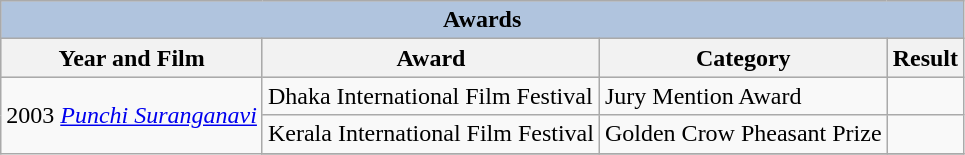<table class="wikitable sortable">
<tr style="background:#ccc; text-align:center;">
<th colspan="5" style="background: LightSteelBlue;">Awards</th>
</tr>
<tr style="background:#ccc; text-align:center;">
<th>Year and Film</th>
<th>Award</th>
<th>Category</th>
<th>Result</th>
</tr>
<tr>
<td rowspan=11>2003 <em><a href='#'>Punchi Suranganavi</a></em></td>
<td>Dhaka International Film Festival</td>
<td>Jury Mention Award</td>
<td></td>
</tr>
<tr>
<td>Kerala International Film Festival</td>
<td>Golden Crow Pheasant Prize</td>
<td></td>
</tr>
<tr>
</tr>
</table>
